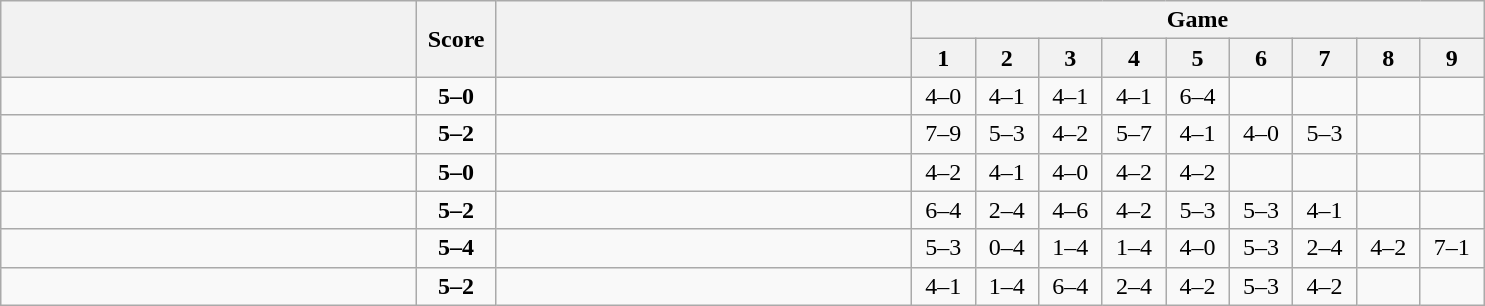<table class="wikitable" style="text-align: center;">
<tr>
<th rowspan=2 align="right" width="270"></th>
<th rowspan=2 width="45">Score</th>
<th rowspan=2 align="left" width="270"></th>
<th colspan=9>Game</th>
</tr>
<tr>
<th width="35">1</th>
<th width="35">2</th>
<th width="35">3</th>
<th width="35">4</th>
<th width="35">5</th>
<th width="35">6</th>
<th width="35">7</th>
<th width="35">8</th>
<th width="35">9</th>
</tr>
<tr>
<td align=left><strong><br></strong></td>
<td align=center><strong>5–0</strong></td>
<td align=left><br></td>
<td>4–0</td>
<td>4–1</td>
<td>4–1</td>
<td>4–1</td>
<td>6–4</td>
<td></td>
<td></td>
<td></td>
<td></td>
</tr>
<tr>
<td align=left><strong><br></strong></td>
<td align=center><strong>5–2</strong></td>
<td align=left><br></td>
<td>7–9</td>
<td>5–3</td>
<td>4–2</td>
<td>5–7</td>
<td>4–1</td>
<td>4–0</td>
<td>5–3</td>
<td></td>
<td></td>
</tr>
<tr>
<td align=left><strong><br></strong></td>
<td align=center><strong>5–0</strong></td>
<td align=left><br></td>
<td>4–2</td>
<td>4–1</td>
<td>4–0</td>
<td>4–2</td>
<td>4–2</td>
<td></td>
<td></td>
<td></td>
<td></td>
</tr>
<tr>
<td align=left><strong><br></strong></td>
<td align=center><strong>5–2</strong></td>
<td align=left><br></td>
<td>6–4</td>
<td>2–4</td>
<td>4–6</td>
<td>4–2</td>
<td>5–3</td>
<td>5–3</td>
<td>4–1</td>
<td></td>
<td></td>
</tr>
<tr>
<td align=left><strong><br></strong></td>
<td align=center><strong>5–4</strong></td>
<td align=left><br></td>
<td>5–3</td>
<td>0–4</td>
<td>1–4</td>
<td>1–4</td>
<td>4–0</td>
<td>5–3</td>
<td>2–4</td>
<td>4–2</td>
<td>7–1</td>
</tr>
<tr>
<td align=left><strong><br></strong></td>
<td align=center><strong>5–2</strong></td>
<td align=left><br></td>
<td>4–1</td>
<td>1–4</td>
<td>6–4</td>
<td>2–4</td>
<td>4–2</td>
<td>5–3</td>
<td>4–2</td>
<td></td>
<td></td>
</tr>
</table>
